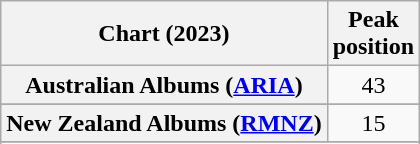<table class="wikitable sortable plainrowheaders" style="text-align:center">
<tr>
<th scope="col">Chart (2023)</th>
<th scope="col">Peak<br>position</th>
</tr>
<tr>
<th scope="row">Australian Albums (<a href='#'>ARIA</a>)</th>
<td>43</td>
</tr>
<tr>
</tr>
<tr>
</tr>
<tr>
</tr>
<tr>
</tr>
<tr>
<th scope="row">New Zealand Albums (<a href='#'>RMNZ</a>)</th>
<td>15</td>
</tr>
<tr>
</tr>
<tr>
</tr>
<tr>
</tr>
<tr>
</tr>
<tr>
</tr>
</table>
